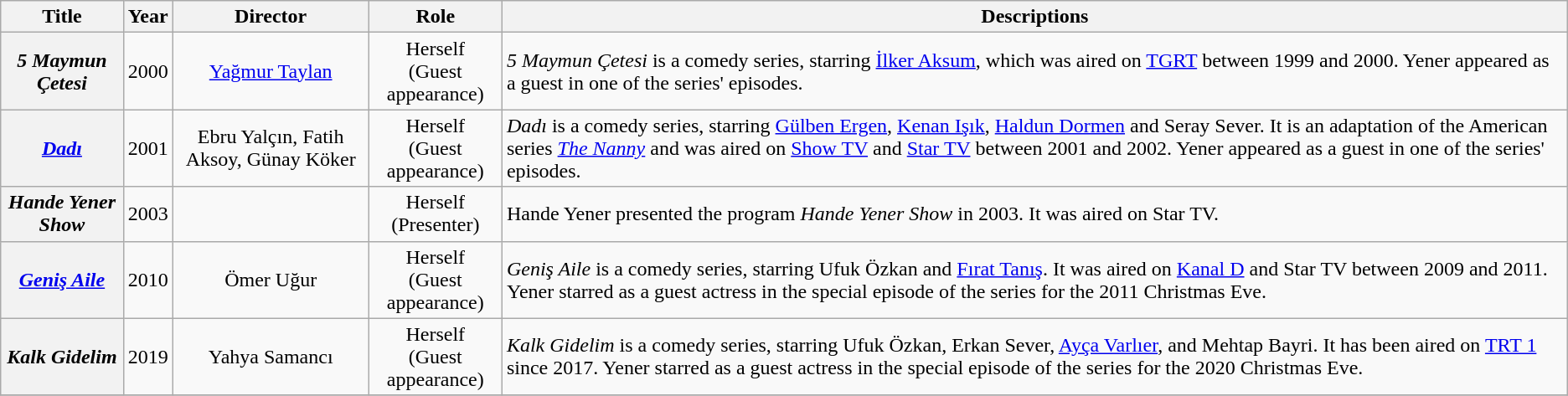<table class="wikitable plainrowheaders sortable" style="text-align:center;">
<tr>
<th scope="col">Title</th>
<th scope="col">Year</th>
<th scope="col">Director</th>
<th scope="col">Role</th>
<th scope="col" class="unsortable">Descriptions</th>
</tr>
<tr>
<th scope="row"><em>5 Maymun Çetesi</em></th>
<td>2000</td>
<td><a href='#'>Yağmur Taylan</a></td>
<td>Herself <br>(Guest appearance)</td>
<td style="text-align:left;"><em>5 Maymun Çetesi</em> is a comedy series, starring <a href='#'>İlker Aksum</a>, which was aired on <a href='#'>TGRT</a> between 1999 and 2000. Yener appeared as a guest in one of the series' episodes.</td>
</tr>
<tr>
<th scope="row"><em><a href='#'>Dadı</a></em></th>
<td>2001</td>
<td>Ebru Yalçın, Fatih Aksoy, Günay Köker</td>
<td>Herself <br>(Guest appearance)</td>
<td style="text-align:left;"><em>Dadı</em> is a comedy series, starring <a href='#'>Gülben Ergen</a>, <a href='#'>Kenan Işık</a>, <a href='#'>Haldun Dormen</a> and Seray Sever. It is an adaptation of the American series <em><a href='#'>The Nanny</a></em> and was aired on <a href='#'>Show TV</a> and <a href='#'>Star TV</a> between 2001 and 2002. Yener appeared as a guest in one of the series' episodes.</td>
</tr>
<tr>
<th scope="row"><em>Hande Yener Show</em></th>
<td>2003</td>
<td></td>
<td>Herself (Presenter)</td>
<td style="text-align:left;">Hande Yener presented the program <em>Hande Yener Show</em> in 2003. It was aired on Star TV.</td>
</tr>
<tr>
<th scope="row"><em><a href='#'>Geniş Aile</a></em></th>
<td>2010</td>
<td>Ömer Uğur</td>
<td>Herself <br>(Guest appearance)</td>
<td style="text-align:left;"><em>Geniş Aile</em> is a comedy series, starring Ufuk Özkan and <a href='#'>Fırat Tanış</a>. It was aired on <a href='#'>Kanal D</a> and Star TV between 2009 and 2011. Yener starred as a guest actress in the special episode of the series for the 2011 Christmas Eve.</td>
</tr>
<tr>
<th scope="row"><em>Kalk Gidelim</em></th>
<td>2019</td>
<td>Yahya Samancı</td>
<td>Herself <br>(Guest appearance)</td>
<td style="text-align:left;"><em>Kalk Gidelim</em> is a comedy series, starring Ufuk Özkan, Erkan Sever, <a href='#'>Ayça Varlıer</a>, and Mehtap Bayri. It has been aired on <a href='#'>TRT 1</a> since 2017. Yener starred as a guest actress in the special episode of the series for the 2020 Christmas Eve.</td>
</tr>
<tr>
</tr>
</table>
